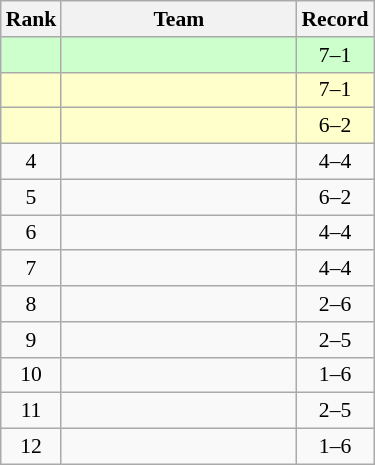<table class="wikitable" style="font-size:90%;">
<tr>
<th>Rank</th>
<th width=150px>Team</th>
<th>Record</th>
</tr>
<tr bgcolor=ccffcc>
<td align=center></td>
<td></td>
<td align=center>7–1</td>
</tr>
<tr bgcolor=ffffcc>
<td align=center></td>
<td></td>
<td align=center>7–1</td>
</tr>
<tr bgcolor=ffffcc>
<td align=center></td>
<td></td>
<td align=center>6–2</td>
</tr>
<tr>
<td align=center>4</td>
<td></td>
<td align=center>4–4</td>
</tr>
<tr>
<td align=center>5</td>
<td></td>
<td align=center>6–2</td>
</tr>
<tr>
<td align=center>6</td>
<td></td>
<td align=center>4–4</td>
</tr>
<tr>
<td align=center>7</td>
<td></td>
<td align=center>4–4</td>
</tr>
<tr>
<td align=center>8</td>
<td></td>
<td align=center>2–6</td>
</tr>
<tr>
<td align=center>9</td>
<td></td>
<td align=center>2–5</td>
</tr>
<tr>
<td align=center>10</td>
<td></td>
<td align=center>1–6</td>
</tr>
<tr>
<td align=center>11</td>
<td></td>
<td align=center>2–5</td>
</tr>
<tr>
<td align=center>12</td>
<td></td>
<td align=center>1–6</td>
</tr>
</table>
